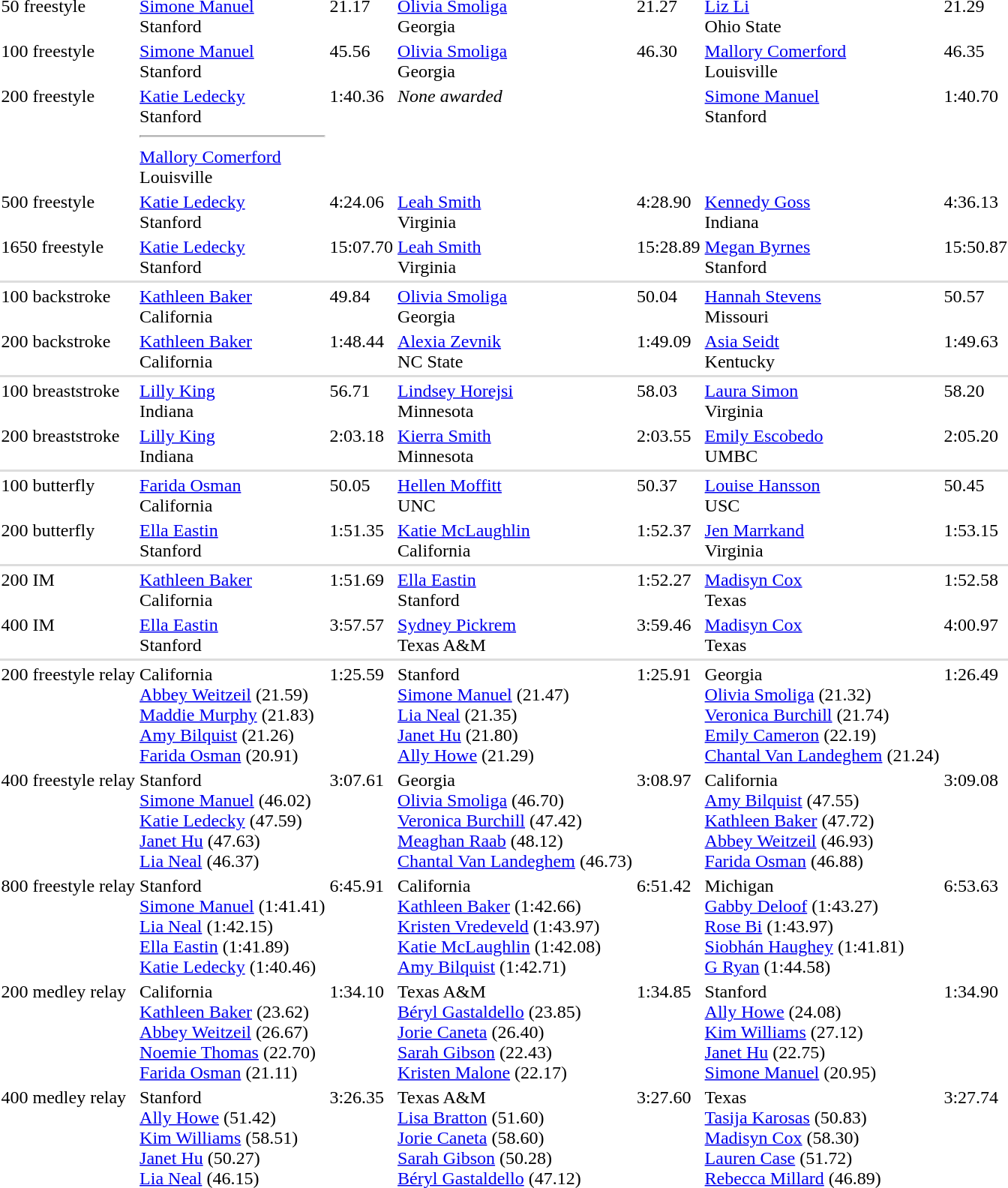<table>
<tr valign="top">
<td>50 freestyle</td>
<td><a href='#'>Simone Manuel</a><br> Stanford</td>
<td>21.17</td>
<td><a href='#'>Olivia Smoliga</a> <br>Georgia</td>
<td>21.27</td>
<td><a href='#'>Liz Li</a> <br>Ohio State</td>
<td>21.29</td>
</tr>
<tr valign="top">
<td>100 freestyle</td>
<td><a href='#'>Simone Manuel</a><br> Stanford</td>
<td>45.56</td>
<td><a href='#'>Olivia Smoliga</a> <br>Georgia</td>
<td>46.30</td>
<td><a href='#'>Mallory Comerford</a><br> Louisville</td>
<td>46.35</td>
</tr>
<tr valign="top">
<td>200 freestyle</td>
<td><a href='#'>Katie Ledecky</a><br> Stanford <hr> <a href='#'>Mallory Comerford</a><br> Louisville</td>
<td>1:40.36</td>
<td colspan=2><em>None awarded</em></td>
<td><a href='#'>Simone Manuel</a><br> Stanford</td>
<td>1:40.70</td>
</tr>
<tr valign="top">
<td>500 freestyle</td>
<td><a href='#'>Katie Ledecky</a><br> Stanford</td>
<td>4:24.06</td>
<td><a href='#'>Leah Smith</a><br> Virginia</td>
<td>4:28.90</td>
<td><a href='#'>Kennedy Goss</a> <br> Indiana</td>
<td>4:36.13</td>
</tr>
<tr valign="top">
<td>1650 freestyle</td>
<td><a href='#'>Katie Ledecky</a><br> Stanford</td>
<td>15:07.70</td>
<td><a href='#'>Leah Smith</a><br> Virginia</td>
<td>15:28.89</td>
<td><a href='#'>Megan Byrnes</a><br> Stanford</td>
<td>15:50.87</td>
</tr>
<tr bgcolor=#DDDDDD>
<td colspan=10></td>
</tr>
<tr valign="top">
<td>100 backstroke</td>
<td><a href='#'>Kathleen Baker</a><br> California</td>
<td>49.84</td>
<td><a href='#'>Olivia Smoliga</a><br> Georgia</td>
<td>50.04</td>
<td><a href='#'>Hannah Stevens</a><br> Missouri</td>
<td>50.57</td>
</tr>
<tr valign="top">
<td>200 backstroke</td>
<td><a href='#'>Kathleen Baker</a><br> California</td>
<td>1:48.44</td>
<td><a href='#'>Alexia Zevnik</a><br> NC State</td>
<td>1:49.09</td>
<td><a href='#'>Asia Seidt</a><br> Kentucky</td>
<td>1:49.63</td>
</tr>
<tr bgcolor=#DDDDDD>
<td colspan=10></td>
</tr>
<tr valign="top">
<td>100 breaststroke</td>
<td><a href='#'>Lilly King</a><br> Indiana</td>
<td>56.71</td>
<td><a href='#'>Lindsey Horejsi</a><br> Minnesota</td>
<td>58.03</td>
<td><a href='#'>Laura Simon</a><br> Virginia</td>
<td>58.20</td>
</tr>
<tr valign="top">
<td>200 breaststroke</td>
<td><a href='#'>Lilly King</a><br> Indiana</td>
<td>2:03.18</td>
<td><a href='#'>Kierra Smith</a><br> Minnesota</td>
<td>2:03.55</td>
<td><a href='#'>Emily Escobedo</a><br> UMBC</td>
<td>2:05.20</td>
</tr>
<tr bgcolor=#DDDDDD>
<td colspan=10></td>
</tr>
<tr valign="top">
<td>100 butterfly</td>
<td><a href='#'>Farida Osman</a><br> California</td>
<td>50.05</td>
<td><a href='#'>Hellen Moffitt</a><br> UNC</td>
<td>50.37</td>
<td><a href='#'>Louise Hansson</a><br> USC</td>
<td>50.45</td>
</tr>
<tr valign="top">
<td>200 butterfly</td>
<td><a href='#'>Ella Eastin</a><br> Stanford</td>
<td>1:51.35</td>
<td><a href='#'>Katie McLaughlin</a><br> California</td>
<td>1:52.37</td>
<td><a href='#'>Jen Marrkand</a><br> Virginia</td>
<td>1:53.15</td>
</tr>
<tr bgcolor=#DDDDDD>
<td colspan=10></td>
</tr>
<tr valign="top">
<td>200 IM</td>
<td><a href='#'>Kathleen Baker</a><br> California</td>
<td>1:51.69</td>
<td><a href='#'>Ella Eastin</a> <br>Stanford</td>
<td>1:52.27</td>
<td><a href='#'>Madisyn Cox</a><br> Texas</td>
<td>1:52.58</td>
</tr>
<tr valign="top">
<td>400 IM</td>
<td><a href='#'>Ella Eastin</a> <br>Stanford</td>
<td>3:57.57</td>
<td><a href='#'>Sydney Pickrem</a> <br>Texas A&M</td>
<td>3:59.46</td>
<td><a href='#'>Madisyn Cox</a><br> Texas</td>
<td>4:00.97</td>
</tr>
<tr bgcolor=#DDDDDD>
<td colspan=10></td>
</tr>
<tr valign="top">
<td>200 freestyle relay</td>
<td>California<br><a href='#'>Abbey Weitzeil</a> (21.59)<br><a href='#'>Maddie Murphy</a> (21.83)<br><a href='#'>Amy Bilquist</a> (21.26)<br><a href='#'>Farida Osman</a> (20.91)</td>
<td>1:25.59</td>
<td>Stanford<br><a href='#'>Simone Manuel</a> (21.47)<br><a href='#'>Lia Neal</a> (21.35)<br><a href='#'>Janet Hu</a> (21.80)<br><a href='#'>Ally Howe</a> (21.29)</td>
<td>1:25.91</td>
<td>Georgia<br><a href='#'>Olivia Smoliga</a> (21.32)<br><a href='#'>Veronica Burchill</a> (21.74)<br><a href='#'>Emily Cameron</a> (22.19)<br><a href='#'>Chantal Van Landeghem</a> (21.24)</td>
<td>1:26.49</td>
</tr>
<tr valign="top">
<td>400 freestyle relay</td>
<td>Stanford<br><a href='#'>Simone Manuel</a> (46.02)<br><a href='#'>Katie Ledecky</a> (47.59)<br><a href='#'>Janet Hu</a> (47.63)<br><a href='#'>Lia Neal</a> (46.37)</td>
<td>3:07.61</td>
<td>Georgia<br><a href='#'>Olivia Smoliga</a> (46.70)<br><a href='#'>Veronica Burchill</a> (47.42)<br><a href='#'>Meaghan Raab</a> (48.12)<br><a href='#'>Chantal Van Landeghem</a> (46.73)</td>
<td>3:08.97</td>
<td>California<br><a href='#'>Amy Bilquist</a> (47.55)<br><a href='#'>Kathleen Baker</a> (47.72)<br><a href='#'>Abbey Weitzeil</a> (46.93)<br><a href='#'>Farida Osman</a> (46.88)</td>
<td>3:09.08</td>
</tr>
<tr valign="top">
<td>800 freestyle relay</td>
<td>Stanford<br><a href='#'>Simone Manuel</a> (1:41.41)<br><a href='#'>Lia Neal</a> (1:42.15)<br><a href='#'>Ella Eastin</a> (1:41.89)<br><a href='#'>Katie Ledecky</a> (1:40.46)</td>
<td>6:45.91</td>
<td>California<br><a href='#'>Kathleen Baker</a> (1:42.66)<br><a href='#'>Kristen Vredeveld</a> (1:43.97)<br><a href='#'>Katie McLaughlin</a> (1:42.08)<br><a href='#'>Amy Bilquist</a> (1:42.71)</td>
<td>6:51.42</td>
<td>Michigan<br><a href='#'>Gabby Deloof</a> (1:43.27)<br><a href='#'>Rose Bi</a> (1:43.97)<br><a href='#'>Siobhán Haughey</a> (1:41.81)<br><a href='#'>G Ryan</a> (1:44.58)</td>
<td>6:53.63</td>
</tr>
<tr valign="top">
<td>200 medley relay</td>
<td>California<br><a href='#'>Kathleen Baker</a> (23.62)<br><a href='#'>Abbey Weitzeil</a> (26.67)<br><a href='#'>Noemie Thomas</a> (22.70)<br><a href='#'>Farida Osman</a> (21.11)</td>
<td>1:34.10</td>
<td>Texas A&M<br><a href='#'>Béryl Gastaldello</a> (23.85)<br><a href='#'>Jorie Caneta</a> (26.40)<br><a href='#'>Sarah Gibson</a> (22.43)<br><a href='#'>Kristen Malone</a> (22.17)</td>
<td>1:34.85</td>
<td>Stanford<br><a href='#'>Ally Howe</a> (24.08)<br><a href='#'>Kim Williams</a> (27.12)<br><a href='#'>Janet Hu</a> (22.75)<br><a href='#'>Simone Manuel</a> (20.95)</td>
<td>1:34.90</td>
</tr>
<tr valign="top">
<td>400 medley relay</td>
<td>Stanford<br><a href='#'>Ally Howe</a> (51.42)<br><a href='#'>Kim Williams</a> (58.51)<br><a href='#'>Janet Hu</a> (50.27)<br><a href='#'>Lia Neal</a> (46.15)</td>
<td>3:26.35</td>
<td>Texas A&M<br><a href='#'>Lisa Bratton</a> (51.60)<br><a href='#'>Jorie Caneta</a> (58.60)<br><a href='#'>Sarah Gibson</a> (50.28)<br><a href='#'>Béryl Gastaldello</a> (47.12)</td>
<td>3:27.60</td>
<td>Texas<br><a href='#'>Tasija Karosas</a> (50.83)<br><a href='#'>Madisyn Cox</a> (58.30)<br><a href='#'>Lauren Case</a> (51.72)<br><a href='#'>Rebecca Millard</a> (46.89)</td>
<td>3:27.74</td>
</tr>
</table>
